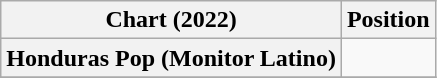<table class="wikitable plainrowheaders sortable" style="text-align:center">
<tr>
<th scope="col">Chart (2022)</th>
<th scope="col">Position</th>
</tr>
<tr>
<th scope="row">Honduras Pop (Monitor Latino)</th>
<td></td>
</tr>
<tr>
</tr>
</table>
